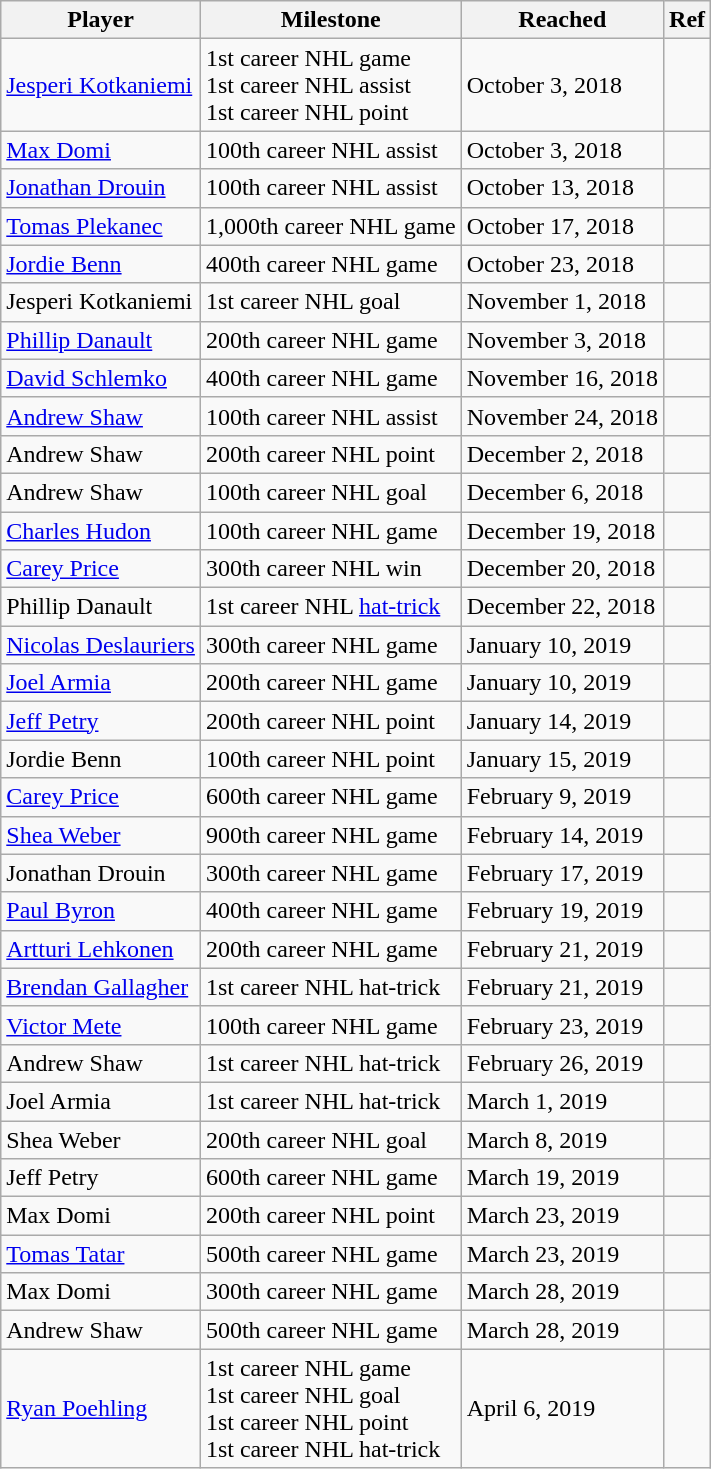<table class="wikitable">
<tr>
<th>Player</th>
<th>Milestone</th>
<th>Reached</th>
<th>Ref</th>
</tr>
<tr>
<td><a href='#'>Jesperi Kotkaniemi</a></td>
<td>1st career NHL game<br>1st career NHL assist<br>1st career NHL point</td>
<td>October 3, 2018</td>
<td></td>
</tr>
<tr>
<td><a href='#'>Max Domi</a></td>
<td>100th career NHL assist</td>
<td>October 3, 2018</td>
<td></td>
</tr>
<tr>
<td><a href='#'>Jonathan Drouin</a></td>
<td>100th career NHL assist</td>
<td>October 13, 2018</td>
<td></td>
</tr>
<tr>
<td><a href='#'>Tomas Plekanec</a></td>
<td>1,000th career NHL game</td>
<td>October 17, 2018</td>
<td></td>
</tr>
<tr>
<td><a href='#'>Jordie Benn</a></td>
<td>400th career NHL game</td>
<td>October 23, 2018</td>
<td></td>
</tr>
<tr>
<td>Jesperi Kotkaniemi</td>
<td>1st career NHL goal</td>
<td>November 1, 2018</td>
<td></td>
</tr>
<tr>
<td><a href='#'>Phillip Danault</a></td>
<td>200th career NHL game</td>
<td>November 3, 2018</td>
<td></td>
</tr>
<tr>
<td><a href='#'>David Schlemko</a></td>
<td>400th career NHL game</td>
<td>November 16, 2018</td>
<td></td>
</tr>
<tr>
<td><a href='#'>Andrew Shaw</a></td>
<td>100th career NHL assist</td>
<td>November 24, 2018</td>
<td></td>
</tr>
<tr>
<td>Andrew Shaw</td>
<td>200th career NHL point</td>
<td>December 2, 2018</td>
<td></td>
</tr>
<tr>
<td>Andrew Shaw</td>
<td>100th career NHL goal</td>
<td>December 6, 2018</td>
<td></td>
</tr>
<tr>
<td><a href='#'>Charles Hudon</a></td>
<td>100th career NHL game</td>
<td>December 19, 2018</td>
<td></td>
</tr>
<tr>
<td><a href='#'>Carey Price</a></td>
<td>300th career NHL win</td>
<td>December 20, 2018</td>
<td></td>
</tr>
<tr>
<td>Phillip Danault</td>
<td>1st career NHL <a href='#'>hat-trick</a></td>
<td>December 22, 2018</td>
<td></td>
</tr>
<tr>
<td><a href='#'>Nicolas Deslauriers</a></td>
<td>300th career NHL game</td>
<td>January 10, 2019</td>
<td></td>
</tr>
<tr>
<td><a href='#'>Joel Armia</a></td>
<td>200th career NHL game</td>
<td>January 10, 2019</td>
<td></td>
</tr>
<tr>
<td><a href='#'>Jeff Petry</a></td>
<td>200th career NHL point</td>
<td>January 14, 2019</td>
<td></td>
</tr>
<tr>
<td>Jordie Benn</td>
<td>100th career NHL point</td>
<td>January 15, 2019</td>
<td></td>
</tr>
<tr>
<td><a href='#'>Carey Price</a></td>
<td>600th career NHL game</td>
<td>February 9, 2019</td>
<td></td>
</tr>
<tr>
<td><a href='#'>Shea Weber</a></td>
<td>900th career NHL game</td>
<td>February 14, 2019</td>
<td></td>
</tr>
<tr>
<td>Jonathan Drouin</td>
<td>300th career NHL game</td>
<td>February 17, 2019</td>
<td></td>
</tr>
<tr>
<td><a href='#'>Paul Byron</a></td>
<td>400th career NHL game</td>
<td>February 19, 2019</td>
<td></td>
</tr>
<tr>
<td><a href='#'>Artturi Lehkonen</a></td>
<td>200th career NHL game</td>
<td>February 21, 2019</td>
<td></td>
</tr>
<tr>
<td><a href='#'>Brendan Gallagher</a></td>
<td>1st career NHL hat-trick</td>
<td>February 21, 2019</td>
<td></td>
</tr>
<tr>
<td><a href='#'>Victor Mete</a></td>
<td>100th career NHL game</td>
<td>February 23, 2019</td>
<td></td>
</tr>
<tr>
<td>Andrew Shaw</td>
<td>1st career NHL hat-trick</td>
<td>February 26, 2019</td>
<td></td>
</tr>
<tr>
<td>Joel Armia</td>
<td>1st career NHL hat-trick</td>
<td>March 1, 2019</td>
<td></td>
</tr>
<tr>
<td>Shea Weber</td>
<td>200th career NHL goal</td>
<td>March 8, 2019</td>
<td></td>
</tr>
<tr>
<td>Jeff Petry</td>
<td>600th career NHL game</td>
<td>March 19, 2019</td>
<td></td>
</tr>
<tr>
<td>Max Domi</td>
<td>200th career NHL point</td>
<td>March 23, 2019</td>
<td></td>
</tr>
<tr>
<td><a href='#'>Tomas Tatar</a></td>
<td>500th career NHL game</td>
<td>March 23, 2019</td>
<td></td>
</tr>
<tr>
<td>Max Domi</td>
<td>300th career NHL game</td>
<td>March 28, 2019</td>
<td></td>
</tr>
<tr>
<td>Andrew Shaw</td>
<td>500th career NHL game</td>
<td>March 28, 2019</td>
<td></td>
</tr>
<tr>
<td><a href='#'>Ryan Poehling</a></td>
<td>1st career NHL game<br>1st career NHL goal<br>1st career NHL point<br>1st career NHL hat-trick</td>
<td>April 6, 2019</td>
<td></td>
</tr>
</table>
